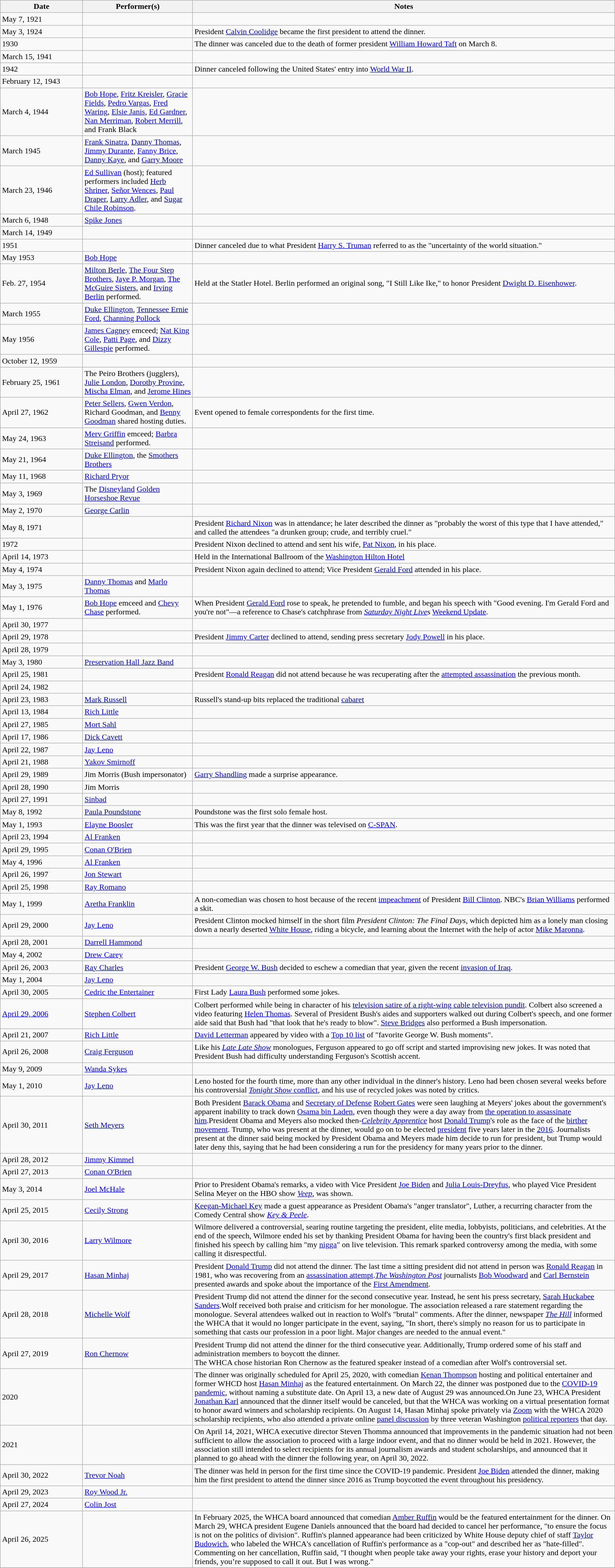<table class="wikitable">
<tr>
<th scope="col"; style="width: 10em;">Date</th>
<th scope="col";>Performer(s)</th>
<th scope="col";>Notes</th>
</tr>
<tr>
<td>May 7, 1921</td>
<td></td>
<td></td>
</tr>
<tr>
<td>May 3, 1924</td>
<td></td>
<td>President <a href='#'>Calvin Coolidge</a> became the first president to attend the dinner.</td>
</tr>
<tr>
<td>1930</td>
<td></td>
<td>The dinner was canceled due to the death of former president <a href='#'>William Howard Taft</a> on March 8.</td>
</tr>
<tr>
<td>March 15, 1941</td>
<td></td>
<td></td>
</tr>
<tr>
<td>1942</td>
<td></td>
<td>Dinner canceled following the United States' entry into <a href='#'>World War II</a>.</td>
</tr>
<tr>
<td>February 12, 1943</td>
<td></td>
<td></td>
</tr>
<tr>
<td>March 4, 1944</td>
<td><a href='#'>Bob Hope</a>, <a href='#'>Fritz Kreisler</a>, <a href='#'>Gracie Fields</a>, <a href='#'>Pedro Vargas</a>, <a href='#'>Fred Waring</a>, <a href='#'>Elsie Janis</a>, <a href='#'>Ed Gardner</a>, <a href='#'>Nan Merriman</a>, <a href='#'>Robert Merrill</a>, and Frank Black</td>
<td></td>
</tr>
<tr>
<td>March 1945</td>
<td><a href='#'>Frank Sinatra</a>, <a href='#'>Danny Thomas</a>, <a href='#'>Jimmy Durante</a>, <a href='#'>Fanny Brice</a>, <a href='#'>Danny Kaye</a>, and <a href='#'>Garry Moore</a></td>
<td></td>
</tr>
<tr>
<td>March 23, 1946</td>
<td><a href='#'>Ed Sullivan</a> (host); featured performers included <a href='#'>Herb Shriner</a>, <a href='#'>Señor Wences</a>, <a href='#'>Paul Draper</a>, <a href='#'>Larry Adler</a>, and <a href='#'>Sugar Chile Robinson</a>.</td>
<td></td>
</tr>
<tr>
<td>March 6, 1948</td>
<td><a href='#'>Spike Jones</a></td>
<td></td>
</tr>
<tr>
<td>March 14, 1949</td>
<td></td>
<td></td>
</tr>
<tr>
<td>1951</td>
<td></td>
<td>Dinner canceled due to what President <a href='#'>Harry S. Truman</a> referred to as the "uncertainty of the world situation."</td>
</tr>
<tr>
<td>May 1953</td>
<td><a href='#'>Bob Hope</a></td>
<td></td>
</tr>
<tr>
<td> Feb. 27, 1954</td>
<td><a href='#'>Milton Berle</a>, <a href='#'>The Four Step Brothers</a>, <a href='#'>Jaye P. Morgan</a>, <a href='#'>The McGuire Sisters</a>, and <a href='#'>Irving Berlin</a> performed.</td>
<td>Held at the Statler Hotel. Berlin performed an original song, "I Still Like Ike," to honor President <a href='#'>Dwight D. Eisenhower</a>.</td>
</tr>
<tr>
<td>March 1955</td>
<td><a href='#'>Duke Ellington</a>, <a href='#'>Tennessee Ernie Ford</a>, <a href='#'>Channing Pollock</a></td>
<td></td>
</tr>
<tr>
<td>May 1956</td>
<td><a href='#'>James Cagney</a> emceed; <a href='#'>Nat King Cole</a>, <a href='#'>Patti Page</a>, and <a href='#'>Dizzy Gillespie</a> performed.</td>
<td></td>
</tr>
<tr>
<td>October 12, 1959</td>
<td></td>
<td></td>
</tr>
<tr>
<td>February 25, 1961</td>
<td>The Peiro Brothers (jugglers), <a href='#'>Julie London</a>, <a href='#'>Dorothy Provine</a>, <a href='#'>Mischa Elman</a>, and <a href='#'>Jerome Hines</a></td>
<td></td>
</tr>
<tr>
<td>April 27, 1962</td>
<td><a href='#'>Peter Sellers</a>, <a href='#'>Gwen Verdon</a>, Richard Goodman, and <a href='#'>Benny Goodman</a> shared hosting duties.</td>
<td>Event opened to female correspondents for the first time.</td>
</tr>
<tr>
<td>May 24, 1963</td>
<td><a href='#'>Merv Griffin</a> emceed; <a href='#'>Barbra Streisand</a> performed.</td>
<td></td>
</tr>
<tr>
<td>May 21, 1964</td>
<td><a href='#'>Duke Ellington</a>, the <a href='#'>Smothers Brothers</a></td>
<td></td>
</tr>
<tr>
<td>May 11, 1968</td>
<td><a href='#'>Richard Pryor</a></td>
<td></td>
</tr>
<tr>
<td>May 3, 1969</td>
<td>The <a href='#'>Disneyland</a> <a href='#'>Golden Horseshoe Revue</a></td>
<td></td>
</tr>
<tr>
<td>May 2, 1970</td>
<td><a href='#'>George Carlin</a></td>
<td></td>
</tr>
<tr>
<td>May 8, 1971</td>
<td></td>
<td>President <a href='#'>Richard Nixon</a> was in attendance; he later described the dinner as "probably the worst of this type that I have attended," and called the attendees "a drunken group; crude, and terribly cruel."</td>
</tr>
<tr>
<td>1972</td>
<td></td>
<td>President Nixon declined to attend and sent his wife, <a href='#'>Pat Nixon</a>, in his place.</td>
</tr>
<tr>
<td>April 14, 1973</td>
<td></td>
<td>Held in the International Ballroom of the <a href='#'>Washington Hilton Hotel</a></td>
</tr>
<tr>
<td>May 4, 1974</td>
<td></td>
<td>President Nixon again declined to attend; Vice President <a href='#'>Gerald Ford</a> attended in his place.</td>
</tr>
<tr>
<td>May 3, 1975</td>
<td><a href='#'>Danny Thomas</a> and <a href='#'>Marlo Thomas</a></td>
<td></td>
</tr>
<tr>
<td>May 1, 1976 </td>
<td><a href='#'>Bob Hope</a> emceed and <a href='#'>Chevy Chase</a> performed.</td>
<td>When President <a href='#'>Gerald Ford</a> rose to speak, he pretended to fumble, and began his speech with "Good evening. I'm Gerald Ford and you're not"—a reference to Chase's catchphrase from <em><a href='#'>Saturday Night Live</a></em>s <a href='#'>Weekend Update</a>.</td>
</tr>
<tr>
<td>April 30, 1977</td>
<td></td>
<td></td>
</tr>
<tr>
<td>April 29, 1978</td>
<td></td>
<td>President <a href='#'>Jimmy Carter</a> declined to attend, sending press secretary <a href='#'>Jody Powell</a> in his place.</td>
</tr>
<tr>
<td>April 28, 1979</td>
<td></td>
<td></td>
</tr>
<tr>
<td>May 3, 1980</td>
<td><a href='#'>Preservation Hall Jazz Band</a></td>
<td></td>
</tr>
<tr>
<td>April 25, 1981</td>
<td></td>
<td>President <a href='#'>Ronald Reagan</a> did not attend because he was recuperating after the <a href='#'>attempted assassination</a> the previous month.</td>
</tr>
<tr>
<td>April 24, 1982</td>
<td></td>
<td></td>
</tr>
<tr>
<td>April 23, 1983</td>
<td><a href='#'>Mark Russell</a></td>
<td>Russell's stand-up bits replaced the traditional <a href='#'>cabaret</a></td>
</tr>
<tr>
<td>April 13, 1984</td>
<td><a href='#'>Rich Little</a></td>
<td></td>
</tr>
<tr>
<td>April 27, 1985</td>
<td><a href='#'>Mort Sahl</a></td>
<td></td>
</tr>
<tr>
<td>April 17, 1986</td>
<td><a href='#'>Dick Cavett</a></td>
<td></td>
</tr>
<tr>
<td>April 22, 1987</td>
<td><a href='#'>Jay Leno</a></td>
<td></td>
</tr>
<tr>
<td>April 21, 1988</td>
<td><a href='#'>Yakov Smirnoff</a></td>
<td></td>
</tr>
<tr>
<td>April 29, 1989</td>
<td>Jim Morris (Bush impersonator)</td>
<td><a href='#'>Garry Shandling</a> made a surprise appearance.</td>
</tr>
<tr>
<td>April 28, 1990</td>
<td>Jim Morris</td>
<td></td>
</tr>
<tr>
<td>April 27, 1991</td>
<td><a href='#'>Sinbad</a></td>
<td></td>
</tr>
<tr>
<td>May 8, 1992</td>
<td><a href='#'>Paula Poundstone</a></td>
<td>Poundstone was the first solo female host.</td>
</tr>
<tr>
<td>May 1, 1993</td>
<td><a href='#'>Elayne Boosler</a></td>
<td>This was the first year that the dinner was televised on <a href='#'>C-SPAN</a>.</td>
</tr>
<tr>
<td>April 23, 1994</td>
<td><a href='#'>Al Franken</a></td>
<td></td>
</tr>
<tr>
<td>April 29, 1995</td>
<td><a href='#'>Conan O'Brien</a></td>
<td></td>
</tr>
<tr>
<td>May 4, 1996</td>
<td><a href='#'>Al Franken</a></td>
<td></td>
</tr>
<tr>
<td>April 26, 1997</td>
<td><a href='#'>Jon Stewart</a></td>
<td></td>
</tr>
<tr>
<td>April 25, 1998</td>
<td><a href='#'>Ray Romano</a></td>
<td></td>
</tr>
<tr>
<td>May 1, 1999</td>
<td><a href='#'>Aretha Franklin</a></td>
<td>A non-comedian was chosen to host because of the recent <a href='#'>impeachment</a> of President <a href='#'>Bill Clinton</a>. NBC's <a href='#'>Brian Williams</a> performed a skit.</td>
</tr>
<tr>
<td>April 29, 2000</td>
<td><a href='#'>Jay Leno</a></td>
<td>President Clinton mocked himself in the short film <em>President Clinton: The Final Days</em>, which depicted him as a lonely man closing down a nearly deserted <a href='#'>White House</a>, riding a bicycle, and learning about the Internet with the help of actor <a href='#'>Mike Maronna</a>.</td>
</tr>
<tr>
<td>April 28, 2001</td>
<td><a href='#'>Darrell Hammond</a></td>
<td></td>
</tr>
<tr>
<td>May 4, 2002</td>
<td><a href='#'>Drew Carey</a></td>
<td></td>
</tr>
<tr>
<td>April 26, 2003</td>
<td><a href='#'>Ray Charles</a></td>
<td>President <a href='#'>George W. Bush</a> decided to eschew a comedian that year, given the recent <a href='#'>invasion of Iraq</a>.</td>
</tr>
<tr>
<td>May 1, 2004</td>
<td><a href='#'>Jay Leno</a></td>
<td></td>
</tr>
<tr>
<td>April 30, 2005</td>
<td><a href='#'>Cedric the Entertainer</a></td>
<td>First Lady <a href='#'>Laura Bush</a> performed some jokes.</td>
</tr>
<tr>
<td><a href='#'>April 29, 2006</a></td>
<td><a href='#'>Stephen Colbert</a></td>
<td>  Colbert performed while being in character of his <a href='#'>television satire of a right-wing cable television pundit</a>. Colbert also screened a video featuring <a href='#'>Helen Thomas</a>. Several of President Bush's aides and supporters walked out during Colbert's speech, and one former aide said that Bush had "that look that he's ready to blow". <a href='#'>Steve Bridges</a> also performed a Bush impersonation.</td>
</tr>
<tr>
<td>April 21, 2007</td>
<td><a href='#'>Rich Little</a></td>
<td><a href='#'>David Letterman</a> appeared by video with a <a href='#'>Top 10 list</a> of "favorite George W. Bush moments".</td>
</tr>
<tr>
<td>April 26, 2008</td>
<td><a href='#'>Craig Ferguson</a></td>
<td>Like his <em><a href='#'>Late Late Show</a></em> monologues, Ferguson appeared to go off script and started improvising new jokes. It was noted that President Bush had difficulty understanding Ferguson's Scottish accent.</td>
</tr>
<tr>
<td>May 9, 2009</td>
<td><a href='#'>Wanda Sykes</a></td>
<td></td>
</tr>
<tr>
<td>May 1, 2010</td>
<td><a href='#'>Jay Leno</a></td>
<td>Leno hosted for the fourth time, more than any other individual in the dinner's history. Leno had been chosen several weeks before his controversial <a href='#'><em>Tonight Show</em> conflict</a>, and his use of recycled jokes was noted by critics.</td>
</tr>
<tr>
<td>April 30, 2011</td>
<td><a href='#'>Seth Meyers</a></td>
<td>Both President <a href='#'>Barack Obama</a> and <a href='#'>Secretary of Defense</a> <a href='#'>Robert Gates</a> were seen laughing at Meyers' jokes about the government's apparent inability to track down <a href='#'>Osama bin Laden</a>, even though they were a day away from <a href='#'>the operation to assassinate him</a>.President Obama and Meyers also mocked then-<em><a href='#'>Celebrity Apprentice</a></em> host <a href='#'>Donald Trump</a>'s role as the face of the <a href='#'>birther movement</a>. Trump, who was present at the dinner, would go on to be elected <a href='#'>president</a> five years later in the <a href='#'>2016</a>. Journalists present at the dinner said being mocked by President Obama and Meyers made him decide to run for president, but Trump would later deny this, saying that he had been considering a run for the presidency for many years prior to the dinner.</td>
</tr>
<tr>
<td>April 28, 2012</td>
<td><a href='#'>Jimmy Kimmel</a></td>
<td></td>
</tr>
<tr>
<td>April 27, 2013</td>
<td><a href='#'>Conan O'Brien</a></td>
<td></td>
</tr>
<tr>
<td>May 3, 2014</td>
<td><a href='#'>Joel McHale</a></td>
<td>Prior to President Obama's remarks, a video with Vice President <a href='#'>Joe Biden</a> and <a href='#'>Julia Louis-Dreyfus</a>, who played Vice President Selina Meyer on the HBO show <em><a href='#'>Veep</a></em>, was shown.</td>
</tr>
<tr>
<td>April 25, 2015</td>
<td><a href='#'>Cecily Strong</a></td>
<td><a href='#'>Keegan-Michael Key</a> made a guest appearance as President Obama's "anger translator", Luther, a recurring character from the Comedy Central show <em><a href='#'>Key & Peele</a></em>.</td>
</tr>
<tr>
<td>April 30, 2016</td>
<td><a href='#'>Larry Wilmore</a></td>
<td>Wilmore delivered a controversial, searing routine targeting the president, elite media, lobbyists, politicians, and celebrities. At the end of the speech, Wilmore ended his set by thanking President Obama for having been the country's first black president and finished his speech by calling him "my <a href='#'>nigga</a>" on live television. This remark sparked controversy among the media, with some calling it disrespectful.</td>
</tr>
<tr>
<td>April 29, 2017</td>
<td><a href='#'>Hasan Minhaj</a></td>
<td>President <a href='#'>Donald Trump</a> did not attend the dinner. The last time a sitting president did not attend in person was <a href='#'>Ronald Reagan</a> in 1981, who was recovering from an <a href='#'>assassination attempt</a>.<em><a href='#'>The Washington Post</a></em> journalists <a href='#'>Bob Woodward</a> and <a href='#'>Carl Bernstein</a> presented awards and spoke about the importance of the <a href='#'>First Amendment</a>.</td>
</tr>
<tr>
<td>April 28, 2018</td>
<td><a href='#'>Michelle Wolf</a></td>
<td>President Trump did not attend the dinner for the second consecutive year. Instead, he sent his press secretary, <a href='#'>Sarah Huckabee Sanders</a>.Wolf received both praise and criticism for her monologue. The association released a rare statement regarding the monologue. Several attendees walked out in reaction to Wolf's "brutal" comments. After the dinner, newspaper <em><a href='#'>The Hill</a></em> informed the WHCA that it would no longer participate in the event, saying, "In short, there's simply no reason for us to participate in something that casts our profession in a poor light. Major changes are needed to the annual event."</td>
</tr>
<tr>
<td>April 27, 2019</td>
<td><a href='#'>Ron Chernow</a></td>
<td>President Trump did not attend the dinner for the third consecutive year. Additionally, Trump ordered some of his staff and administration members to boycott the dinner.<br>The WHCA chose historian Ron Chernow as the featured speaker instead of a comedian after Wolf's controversial set.</td>
</tr>
<tr>
<td>2020</td>
<td></td>
<td>The dinner was originally scheduled for April 25, 2020, with comedian <a href='#'>Kenan Thompson</a> hosting and political entertainer and former WHCD host <a href='#'>Hasan Minhaj</a> as the featured entertainment. On March 22, the dinner was postponed due to the <a href='#'>COVID-19 pandemic</a>, without naming a substitute date. On April 13, a new date of August 29 was announced.On June 23, WHCA President <a href='#'>Jonathan Karl</a> announced that the dinner itself would be canceled, but that the WHCA was working on a virtual presentation format to honor award winners and scholarship recipients. On August 14, Hasan Minhaj spoke privately via <a href='#'>Zoom</a> with the WHCA 2020 scholarship recipients, who also attended a private online <a href='#'>panel discussion</a> by three veteran Washington <a href='#'>political reporters</a> that day.</td>
</tr>
<tr>
<td>2021</td>
<td></td>
<td>On April 14, 2021, WHCA executive director Steven Thomma announced that improvements in the pandemic situation had not been sufficient to allow the association to proceed with a large indoor event, and that no dinner would be held in 2021. However, the association still intended to select recipients for its annual journalism awards and student scholarships, and announced that it planned to go ahead with the dinner the following year, on April 30, 2022.</td>
</tr>
<tr>
<td>April 30, 2022</td>
<td><a href='#'>Trevor Noah</a></td>
<td>The dinner was held in person for the first time since the COVID-19 pandemic. President <a href='#'>Joe Biden</a> attended the dinner, making him the first president to attend the dinner since 2016 as Trump boycotted the event throughout his presidency.</td>
</tr>
<tr>
<td>April 29, 2023</td>
<td><a href='#'>Roy Wood Jr.</a></td>
<td></td>
</tr>
<tr>
<td>April 27, 2024</td>
<td><a href='#'>Colin Jost</a></td>
<td></td>
</tr>
<tr>
<td>April 26, 2025</td>
<td></td>
<td>In February 2025, the WHCA board announced that comedian <a href='#'>Amber Ruffin</a> would be the featured entertainment for the dinner. On March 29, WHCA president Eugene Daniels announced that the board had decided to cancel her performance, "to ensure the focus is not on the politics of division". Ruffin's planned appearance had been criticized by White House deputy chief of staff <a href='#'>Taylor Budowich</a>, who labeled the WHCA's cancellation of Ruffin's performance as a "cop-out" and described her as "hate-filled". Commenting on her cancellation, Ruffin said, "I thought when people take away your rights, erase your history and deport your friends, you’re supposed to call it out. But I was wrong."</td>
</tr>
<tr>
</tr>
</table>
